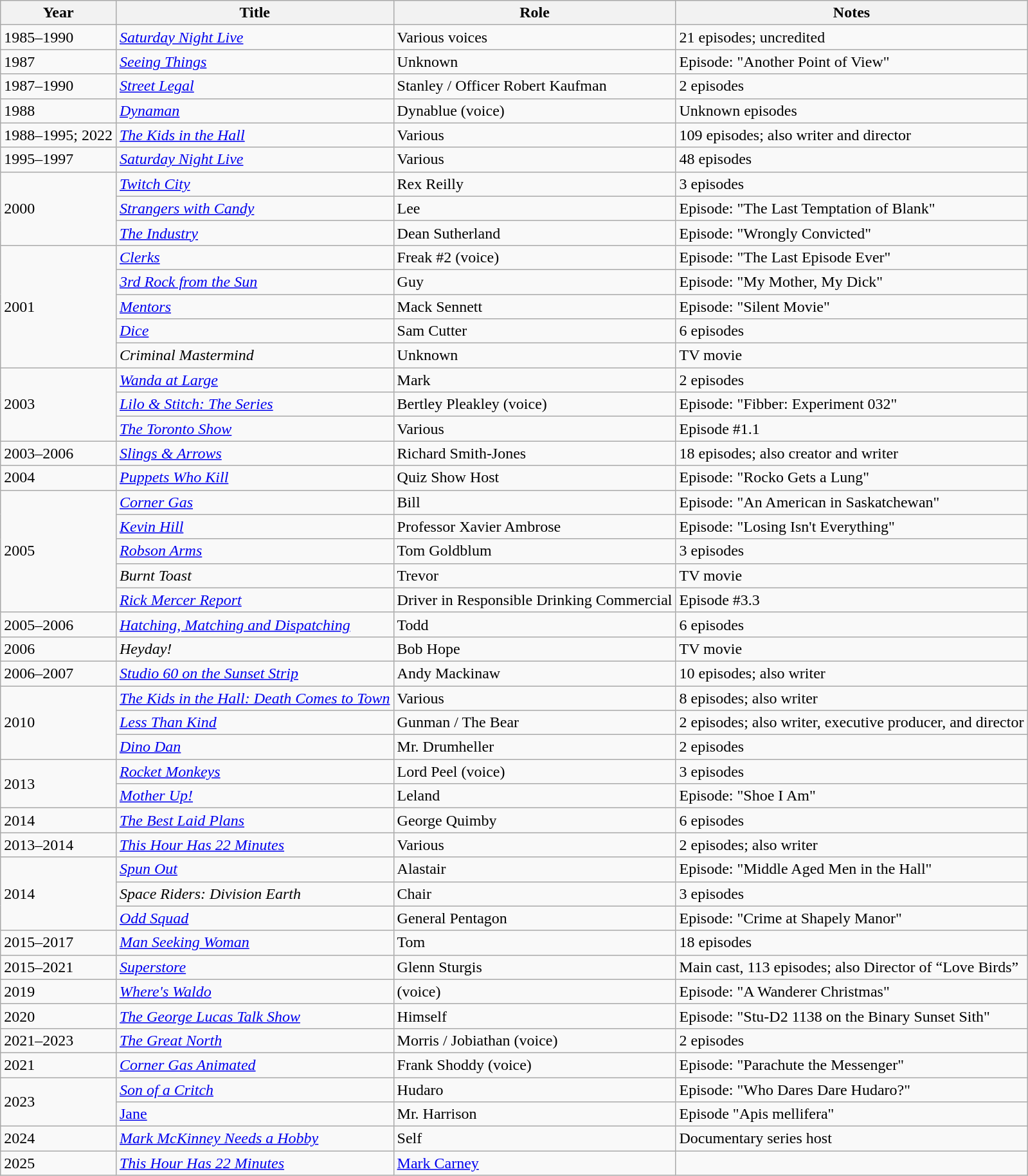<table class="wikitable sortable">
<tr>
<th>Year</th>
<th>Title</th>
<th>Role</th>
<th class="unsortable">Notes</th>
</tr>
<tr>
<td>1985–1990</td>
<td><em><a href='#'>Saturday Night Live</a></em></td>
<td>Various voices</td>
<td>21 episodes; uncredited</td>
</tr>
<tr>
<td>1987</td>
<td><em><a href='#'>Seeing Things</a></em></td>
<td>Unknown</td>
<td>Episode: "Another Point of View"</td>
</tr>
<tr>
<td>1987–1990</td>
<td><em><a href='#'>Street Legal</a></em></td>
<td>Stanley / Officer Robert Kaufman</td>
<td>2 episodes</td>
</tr>
<tr>
<td>1988</td>
<td><em><a href='#'>Dynaman</a></em></td>
<td>Dynablue (voice)</td>
<td>Unknown episodes</td>
</tr>
<tr>
<td>1988–1995; 2022</td>
<td data-sort-value="Kids in the Hall, The"><em><a href='#'>The Kids in the Hall</a></em></td>
<td>Various</td>
<td>109 episodes; also writer and director</td>
</tr>
<tr>
<td>1995–1997</td>
<td><em><a href='#'>Saturday Night Live</a></em></td>
<td>Various</td>
<td>48 episodes</td>
</tr>
<tr>
<td rowspan="3">2000</td>
<td><em><a href='#'>Twitch City</a></em></td>
<td>Rex Reilly</td>
<td>3 episodes</td>
</tr>
<tr>
<td><em><a href='#'>Strangers with Candy</a></em></td>
<td>Lee</td>
<td>Episode: "The Last Temptation of Blank"</td>
</tr>
<tr>
<td data-sort-value="Industry, The"><em><a href='#'>The Industry</a></em></td>
<td>Dean Sutherland</td>
<td>Episode: "Wrongly Convicted"</td>
</tr>
<tr>
<td rowspan="5">2001</td>
<td><em><a href='#'>Clerks</a></em></td>
<td>Freak #2 (voice)</td>
<td>Episode: "The Last Episode Ever"</td>
</tr>
<tr>
<td><em><a href='#'>3rd Rock from the Sun</a></em></td>
<td>Guy</td>
<td>Episode: "My Mother, My Dick"</td>
</tr>
<tr>
<td><em><a href='#'>Mentors</a></em></td>
<td>Mack Sennett</td>
<td>Episode: "Silent Movie"</td>
</tr>
<tr>
<td><em><a href='#'>Dice</a></em></td>
<td>Sam Cutter</td>
<td>6 episodes</td>
</tr>
<tr>
<td><em>Criminal Mastermind</em></td>
<td>Unknown</td>
<td>TV movie</td>
</tr>
<tr>
<td rowspan="3">2003</td>
<td><em><a href='#'>Wanda at Large</a></em></td>
<td>Mark</td>
<td>2 episodes</td>
</tr>
<tr>
<td><em><a href='#'>Lilo & Stitch: The Series</a></em></td>
<td>Bertley Pleakley (voice)</td>
<td>Episode: "Fibber: Experiment 032"</td>
</tr>
<tr>
<td data-sort-value="Toronto Show, The"><em><a href='#'>The Toronto Show</a></em></td>
<td>Various</td>
<td>Episode #1.1</td>
</tr>
<tr>
<td>2003–2006</td>
<td><em><a href='#'>Slings & Arrows</a></em></td>
<td>Richard Smith-Jones</td>
<td>18 episodes; also creator and writer</td>
</tr>
<tr>
<td>2004</td>
<td><em><a href='#'>Puppets Who Kill</a></em></td>
<td>Quiz Show Host</td>
<td>Episode: "Rocko Gets a Lung"</td>
</tr>
<tr>
<td rowspan="5">2005</td>
<td><em><a href='#'>Corner Gas</a></em></td>
<td>Bill</td>
<td>Episode: "An American in Saskatchewan"</td>
</tr>
<tr>
<td><em><a href='#'>Kevin Hill</a></em></td>
<td>Professor Xavier Ambrose</td>
<td>Episode: "Losing Isn't Everything"</td>
</tr>
<tr>
<td><em><a href='#'>Robson Arms</a></em></td>
<td>Tom Goldblum</td>
<td>3 episodes</td>
</tr>
<tr>
<td><em>Burnt Toast</em></td>
<td>Trevor</td>
<td>TV movie</td>
</tr>
<tr>
<td><em><a href='#'>Rick Mercer Report</a></em></td>
<td>Driver in Responsible Drinking Commercial</td>
<td>Episode #3.3</td>
</tr>
<tr>
<td>2005–2006</td>
<td><em><a href='#'>Hatching, Matching and Dispatching</a></em></td>
<td>Todd</td>
<td>6 episodes</td>
</tr>
<tr>
<td>2006</td>
<td><em>Heyday!</em></td>
<td>Bob Hope</td>
<td>TV movie</td>
</tr>
<tr>
<td>2006–2007</td>
<td><em><a href='#'>Studio 60 on the Sunset Strip</a></em></td>
<td>Andy Mackinaw</td>
<td>10 episodes; also writer</td>
</tr>
<tr>
<td rowspan="3">2010</td>
<td data-sort-value="Kids in the Hall: Death Comes to Town, The"><em><a href='#'>The Kids in the Hall: Death Comes to Town</a></em></td>
<td>Various</td>
<td>8 episodes; also writer</td>
</tr>
<tr>
<td><em><a href='#'>Less Than Kind</a></em></td>
<td>Gunman / The Bear</td>
<td>2 episodes; also writer, executive producer, and director</td>
</tr>
<tr>
<td><em><a href='#'>Dino Dan</a></em></td>
<td>Mr. Drumheller</td>
<td>2 episodes</td>
</tr>
<tr>
<td rowspan="2">2013</td>
<td><em><a href='#'>Rocket Monkeys</a></em></td>
<td>Lord Peel (voice)</td>
<td>3 episodes</td>
</tr>
<tr>
<td><em><a href='#'>Mother Up!</a></em></td>
<td>Leland</td>
<td>Episode: "Shoe I Am"</td>
</tr>
<tr>
<td>2014</td>
<td data-sort-value="Best Laid Plans, The"><em><a href='#'>The Best Laid Plans</a></em></td>
<td>George Quimby</td>
<td>6 episodes</td>
</tr>
<tr>
<td>2013–2014</td>
<td><em><a href='#'>This Hour Has 22 Minutes</a></em></td>
<td>Various</td>
<td>2 episodes; also writer</td>
</tr>
<tr>
<td rowspan="3">2014</td>
<td><em><a href='#'>Spun Out</a></em></td>
<td>Alastair</td>
<td>Episode: "Middle Aged Men in the Hall"</td>
</tr>
<tr>
<td><em>Space Riders: Division Earth</em></td>
<td>Chair</td>
<td>3 episodes</td>
</tr>
<tr>
<td><em><a href='#'>Odd Squad</a></em></td>
<td>General Pentagon</td>
<td>Episode: "Crime at Shapely Manor"</td>
</tr>
<tr>
<td>2015–2017</td>
<td><em><a href='#'>Man Seeking Woman</a></em></td>
<td>Tom</td>
<td>18 episodes</td>
</tr>
<tr>
<td>2015–2021</td>
<td><em><a href='#'>Superstore</a></em></td>
<td>Glenn Sturgis</td>
<td>Main cast, 113 episodes; also Director of “Love Birds”</td>
</tr>
<tr>
<td>2019</td>
<td><em><a href='#'>Where's Waldo</a></em></td>
<td>(voice)</td>
<td>Episode: "A Wanderer Christmas"</td>
</tr>
<tr>
<td>2020</td>
<td data-sort-value="George Lucas Talk Show, The"><em><a href='#'>The George Lucas Talk Show</a></em></td>
<td>Himself</td>
<td>Episode: "Stu-D2 1138 on the Binary Sunset Sith"</td>
</tr>
<tr>
<td>2021–2023</td>
<td data-sort-value="Great North, The"><em><a href='#'>The Great North</a></em></td>
<td>Morris / Jobiathan (voice)</td>
<td>2 episodes</td>
</tr>
<tr>
<td>2021</td>
<td><em><a href='#'>Corner Gas Animated</a></em></td>
<td>Frank Shoddy (voice)</td>
<td>Episode: "Parachute the Messenger"</td>
</tr>
<tr>
<td rowspan="2">2023</td>
<td><em><a href='#'>Son of a Critch</a></em></td>
<td>Hudaro</td>
<td>Episode: "Who Dares Dare Hudaro?"</td>
</tr>
<tr>
<td><a href='#'>Jane</a></td>
<td>Mr. Harrison</td>
<td>Episode "Apis mellifera"</td>
</tr>
<tr>
<td>2024</td>
<td><em><a href='#'>Mark McKinney Needs a Hobby</a></em></td>
<td>Self</td>
<td>Documentary series host</td>
</tr>
<tr>
<td>2025</td>
<td><em><a href='#'>This Hour Has 22 Minutes</a></em></td>
<td><a href='#'>Mark Carney</a></td>
<td></td>
</tr>
</table>
